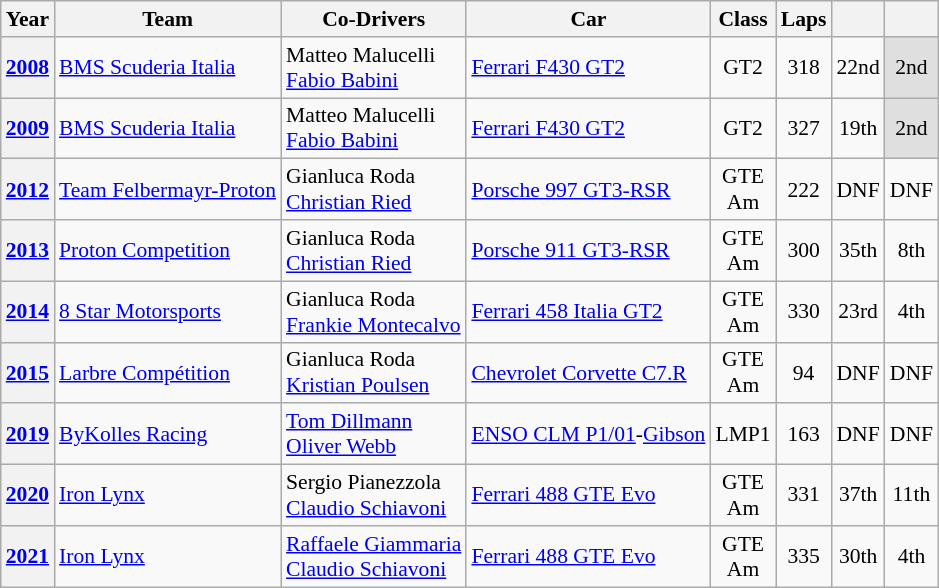<table class="wikitable" style="text-align:center; font-size:90%">
<tr>
<th>Year</th>
<th>Team</th>
<th>Co-Drivers</th>
<th>Car</th>
<th>Class</th>
<th>Laps</th>
<th></th>
<th></th>
</tr>
<tr>
<th><a href='#'>2008</a></th>
<td align="left"> <a href='#'>BMS Scuderia Italia</a></td>
<td align="left"> Matteo Malucelli<br> <a href='#'>Fabio Babini</a></td>
<td align="left"><a href='#'>Ferrari F430 GT2</a></td>
<td>GT2</td>
<td>318</td>
<td>22nd</td>
<td style="background:#DFDFDF;">2nd</td>
</tr>
<tr>
<th><a href='#'>2009</a></th>
<td align="left"> <a href='#'>BMS Scuderia Italia</a></td>
<td align="left"> Matteo Malucelli<br> <a href='#'>Fabio Babini</a></td>
<td align="left"><a href='#'>Ferrari F430 GT2</a></td>
<td>GT2</td>
<td>327</td>
<td>19th</td>
<td style="background:#DFDFDF;">2nd</td>
</tr>
<tr>
<th><a href='#'>2012</a></th>
<td align="left"> <a href='#'>Team Felbermayr-Proton</a></td>
<td align="left"> Gianluca Roda<br> <a href='#'>Christian Ried</a></td>
<td align="left"><a href='#'>Porsche 997 GT3-RSR</a></td>
<td>GTE<br>Am</td>
<td>222</td>
<td>DNF</td>
<td>DNF</td>
</tr>
<tr>
<th><a href='#'>2013</a></th>
<td align="left"> <a href='#'>Proton Competition</a></td>
<td align="left"> Gianluca Roda<br> <a href='#'>Christian Ried</a></td>
<td align="left"><a href='#'>Porsche 911 GT3-RSR</a></td>
<td>GTE<br>Am</td>
<td>300</td>
<td>35th</td>
<td>8th</td>
</tr>
<tr>
<th><a href='#'>2014</a></th>
<td align="left"> <a href='#'>8 Star Motorsports</a></td>
<td align="left"> Gianluca Roda<br> <a href='#'>Frankie Montecalvo</a></td>
<td align="left"><a href='#'>Ferrari 458 Italia GT2</a></td>
<td>GTE<br>Am</td>
<td>330</td>
<td>23rd</td>
<td>4th</td>
</tr>
<tr>
<th><a href='#'>2015</a></th>
<td align="left"> <a href='#'>Larbre Compétition</a></td>
<td align="left"> Gianluca Roda<br> <a href='#'>Kristian Poulsen</a></td>
<td align="left"><a href='#'>Chevrolet Corvette C7.R</a></td>
<td>GTE<br>Am</td>
<td>94</td>
<td>DNF</td>
<td>DNF</td>
</tr>
<tr>
<th><a href='#'>2019</a></th>
<td align="left"> <a href='#'>ByKolles Racing</a></td>
<td align="left"> <a href='#'>Tom Dillmann</a><br> <a href='#'>Oliver Webb</a></td>
<td align="left"><a href='#'>ENSO CLM P1/01</a>-<a href='#'>Gibson</a></td>
<td>LMP1</td>
<td>163</td>
<td>DNF</td>
<td>DNF</td>
</tr>
<tr>
<th><a href='#'>2020</a></th>
<td align="left"> <a href='#'>Iron Lynx</a></td>
<td align="left"> Sergio Pianezzola<br> <a href='#'>Claudio Schiavoni</a></td>
<td align="left"><a href='#'>Ferrari 488 GTE Evo</a></td>
<td>GTE<br>Am</td>
<td>331</td>
<td>37th</td>
<td>11th</td>
</tr>
<tr>
<th><a href='#'>2021</a></th>
<td align="left"> <a href='#'>Iron Lynx</a></td>
<td align="left"> <a href='#'>Raffaele Giammaria</a><br> <a href='#'>Claudio Schiavoni</a></td>
<td align="left"><a href='#'>Ferrari 488 GTE Evo</a></td>
<td>GTE<br>Am</td>
<td>335</td>
<td>30th</td>
<td>4th</td>
</tr>
</table>
